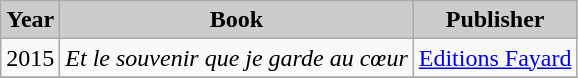<table class="wikitable">
<tr>
<th style="background: #CCCCCC;">Year</th>
<th style="background: #CCCCCC;">Book</th>
<th style="background: #CCCCCC;">Publisher</th>
</tr>
<tr>
<td>2015</td>
<td><em>Et le souvenir que je garde au cœur</em></td>
<td><a href='#'>Editions Fayard</a></td>
</tr>
<tr>
</tr>
</table>
